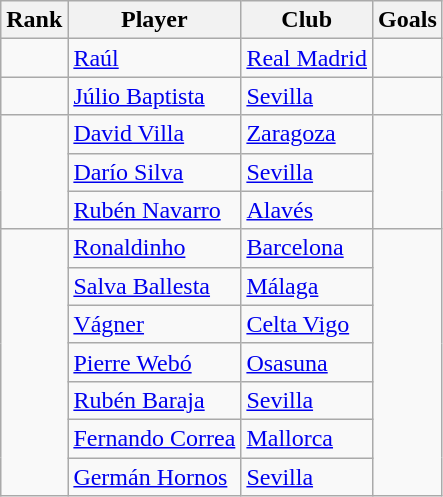<table class="wikitable sortable" style="margin: 1em 1em 1em 0; background: #f9f9f9; border: 1px #aaa solid">
<tr>
<th>Rank</th>
<th>Player</th>
<th>Club</th>
<th>Goals</th>
</tr>
<tr>
<td></td>
<td> <a href='#'>Raúl</a></td>
<td><a href='#'>Real Madrid</a></td>
<td></td>
</tr>
<tr>
<td></td>
<td> <a href='#'>Júlio Baptista</a></td>
<td><a href='#'>Sevilla</a></td>
<td></td>
</tr>
<tr>
<td rowspan="3"></td>
<td> <a href='#'>David Villa</a></td>
<td><a href='#'>Zaragoza</a></td>
<td rowspan="3"></td>
</tr>
<tr>
<td> <a href='#'>Darío Silva</a></td>
<td><a href='#'>Sevilla</a></td>
</tr>
<tr>
<td> <a href='#'>Rubén Navarro</a></td>
<td><a href='#'>Alavés</a></td>
</tr>
<tr>
<td rowspan="7"></td>
<td> <a href='#'>Ronaldinho</a></td>
<td><a href='#'>Barcelona</a></td>
<td rowspan="7"></td>
</tr>
<tr>
<td> <a href='#'>Salva Ballesta</a></td>
<td><a href='#'>Málaga</a></td>
</tr>
<tr>
<td> <a href='#'>Vágner</a></td>
<td><a href='#'>Celta Vigo</a></td>
</tr>
<tr>
<td> <a href='#'>Pierre Webó</a></td>
<td><a href='#'>Osasuna</a></td>
</tr>
<tr>
<td> <a href='#'>Rubén Baraja</a></td>
<td><a href='#'>Sevilla</a></td>
</tr>
<tr>
<td> <a href='#'>Fernando Correa</a></td>
<td><a href='#'>Mallorca</a></td>
</tr>
<tr>
<td> <a href='#'>Germán Hornos</a></td>
<td><a href='#'>Sevilla</a></td>
</tr>
</table>
